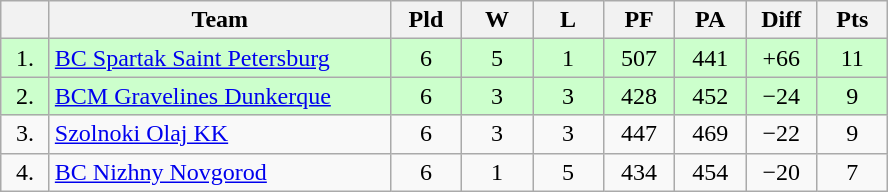<table class="wikitable" style="text-align:center">
<tr>
<th width=25></th>
<th width=220>Team</th>
<th width=40>Pld</th>
<th width=40>W</th>
<th width=40>L</th>
<th width=40>PF</th>
<th width=40>PA</th>
<th width=40>Diff</th>
<th width=40>Pts</th>
</tr>
<tr style="background:#ccffcc;">
<td>1.</td>
<td align=left> <a href='#'>BC Spartak Saint Petersburg</a></td>
<td>6</td>
<td>5</td>
<td>1</td>
<td>507</td>
<td>441</td>
<td>+66</td>
<td>11</td>
</tr>
<tr style="background:#ccffcc;">
<td>2.</td>
<td align=left> <a href='#'>BCM Gravelines Dunkerque</a></td>
<td>6</td>
<td>3</td>
<td>3</td>
<td>428</td>
<td>452</td>
<td>−24</td>
<td>9</td>
</tr>
<tr>
<td>3.</td>
<td align=left> <a href='#'>Szolnoki Olaj KK</a></td>
<td>6</td>
<td>3</td>
<td>3</td>
<td>447</td>
<td>469</td>
<td>−22</td>
<td>9</td>
</tr>
<tr>
<td>4.</td>
<td align=left> <a href='#'>BC Nizhny Novgorod</a></td>
<td>6</td>
<td>1</td>
<td>5</td>
<td>434</td>
<td>454</td>
<td>−20</td>
<td>7</td>
</tr>
</table>
